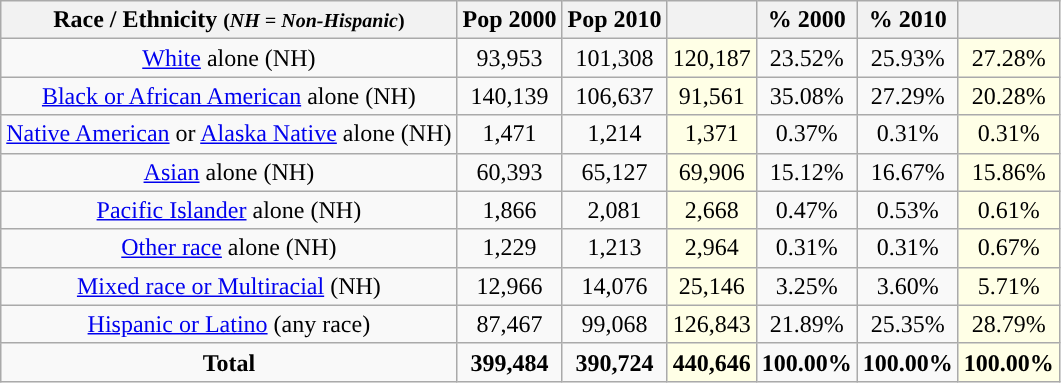<table class="wikitable" style="text-align:center;">
<tr>
<th>Race / Ethnicity <small>(<em>NH = Non-Hispanic</em>)</small></th>
<th>Pop 2000</th>
<th>Pop 2010</th>
<th></th>
<th>% 2000</th>
<th>% 2010</th>
<th></th>
</tr>
<tr>
<td><a href='#'>White</a> alone (NH)</td>
<td>93,953</td>
<td>101,308</td>
<td style='background: #ffffe6;'>120,187</td>
<td>23.52%</td>
<td>25.93%</td>
<td style='background: #ffffe6;'>27.28%</td>
</tr>
<tr>
<td><a href='#'>Black or African American</a> alone (NH)</td>
<td>140,139</td>
<td>106,637</td>
<td style='background: #ffffe6;'>91,561</td>
<td>35.08%</td>
<td>27.29%</td>
<td style='background: #ffffe6;'>20.28%</td>
</tr>
<tr>
<td><a href='#'>Native American</a> or <a href='#'>Alaska Native</a> alone (NH)</td>
<td>1,471</td>
<td>1,214</td>
<td style='background: #ffffe6;'>1,371</td>
<td>0.37%</td>
<td>0.31%</td>
<td style='background: #ffffe6;'>0.31%</td>
</tr>
<tr>
<td><a href='#'>Asian</a> alone (NH)</td>
<td>60,393</td>
<td>65,127</td>
<td style='background: #ffffe6;'>69,906</td>
<td>15.12%</td>
<td>16.67%</td>
<td style='background: #ffffe6;'>15.86%</td>
</tr>
<tr>
<td><a href='#'>Pacific Islander</a> alone (NH)</td>
<td>1,866</td>
<td>2,081</td>
<td style='background: #ffffe6;'>2,668</td>
<td>0.47%</td>
<td>0.53%</td>
<td style='background: #ffffe6;'>0.61%</td>
</tr>
<tr>
<td><a href='#'>Other race</a> alone (NH)</td>
<td>1,229</td>
<td>1,213</td>
<td style='background: #ffffe6;'>2,964</td>
<td>0.31%</td>
<td>0.31%</td>
<td style='background: #ffffe6;'>0.67%</td>
</tr>
<tr>
<td><a href='#'>Mixed race or Multiracial</a> (NH)</td>
<td>12,966</td>
<td>14,076</td>
<td style='background: #ffffe6;'>25,146</td>
<td>3.25%</td>
<td>3.60%</td>
<td style='background: #ffffe6;'>5.71%</td>
</tr>
<tr>
<td><a href='#'>Hispanic or Latino</a> (any race)</td>
<td>87,467</td>
<td>99,068</td>
<td style='background: #ffffe6;'>126,843</td>
<td>21.89%</td>
<td>25.35%</td>
<td style='background: #ffffe6;'>28.79%</td>
</tr>
<tr>
<td><strong>Total</strong></td>
<td><strong>399,484</strong></td>
<td><strong>390,724</strong></td>
<td style='background: #ffffe6;'><strong>440,646</strong></td>
<td><strong>100.00%</strong></td>
<td><strong>100.00%</strong></td>
<td style='background: #ffffe6;'><strong>100.00%</strong></td>
</tr>
</table>
